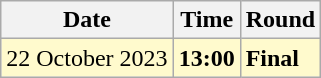<table class="wikitable">
<tr>
<th>Date</th>
<th>Time</th>
<th>Round</th>
</tr>
<tr style=background:lemonchiffon>
<td>22 October 2023</td>
<td><strong>13:00</strong></td>
<td><strong>Final</strong></td>
</tr>
</table>
